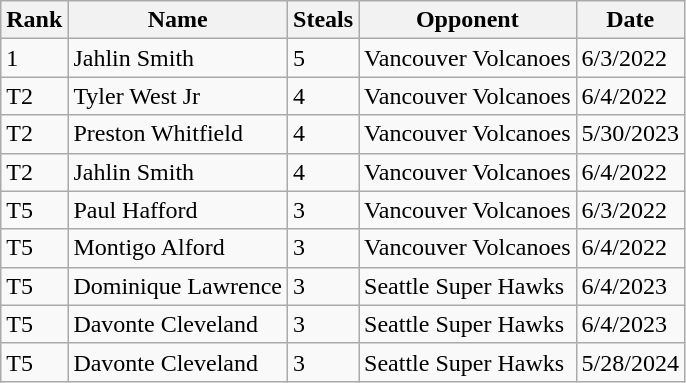<table class="wikitable">
<tr>
<th>Rank</th>
<th>Name</th>
<th>Steals</th>
<th>Opponent</th>
<th>Date</th>
</tr>
<tr>
<td>1</td>
<td>Jahlin Smith</td>
<td>5</td>
<td>Vancouver Volcanoes</td>
<td>6/3/2022</td>
</tr>
<tr>
<td>T2</td>
<td>Tyler West Jr</td>
<td>4</td>
<td>Vancouver Volcanoes</td>
<td>6/4/2022</td>
</tr>
<tr>
<td>T2</td>
<td>Preston Whitfield</td>
<td>4</td>
<td>Vancouver Volcanoes</td>
<td>5/30/2023</td>
</tr>
<tr>
<td>T2</td>
<td>Jahlin Smith</td>
<td>4</td>
<td>Vancouver Volcanoes</td>
<td>6/4/2022</td>
</tr>
<tr>
<td>T5</td>
<td>Paul Hafford</td>
<td>3</td>
<td>Vancouver Volcanoes</td>
<td>6/3/2022</td>
</tr>
<tr>
<td>T5</td>
<td>Montigo Alford</td>
<td>3</td>
<td>Vancouver Volcanoes</td>
<td>6/4/2022</td>
</tr>
<tr>
<td>T5</td>
<td>Dominique Lawrence</td>
<td>3</td>
<td>Seattle Super Hawks</td>
<td>6/4/2023</td>
</tr>
<tr>
<td>T5</td>
<td>Davonte Cleveland</td>
<td>3</td>
<td>Seattle Super Hawks</td>
<td>6/4/2023</td>
</tr>
<tr>
<td>T5</td>
<td>Davonte Cleveland</td>
<td>3</td>
<td>Seattle Super Hawks</td>
<td>5/28/2024</td>
</tr>
</table>
